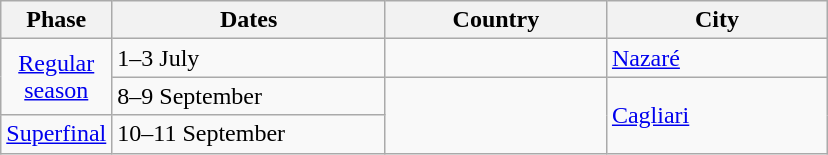<table class="wikitable">
<tr>
<th>Phase</th>
<th width="175">Dates</th>
<th width="140">Country</th>
<th width="140">City</th>
</tr>
<tr>
<td rowspan="2" align="center"><a href='#'>Regular<br>season</a></td>
<td>1–3 July</td>
<td></td>
<td><a href='#'>Nazaré</a></td>
</tr>
<tr>
<td>8–9 September</td>
<td rowspan="2"></td>
<td rowspan="2"><a href='#'>Cagliari</a></td>
</tr>
<tr>
<td align="center"><a href='#'>Superfinal</a></td>
<td>10–11 September</td>
</tr>
</table>
